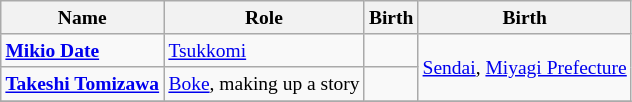<table class="wikitable" style="font-size:small">
<tr>
<th>Name</th>
<th>Role</th>
<th>Birth</th>
<th>Birth</th>
</tr>
<tr>
<td><strong><a href='#'>Mikio Date</a></strong></td>
<td><a href='#'>Tsukkomi</a></td>
<td></td>
<td rowspan="2"><a href='#'>Sendai</a>, <a href='#'>Miyagi Prefecture</a></td>
</tr>
<tr>
<td><strong><a href='#'>Takeshi Tomizawa</a></strong></td>
<td><a href='#'>Boke</a>, making up a story</td>
<td></td>
</tr>
<tr>
</tr>
</table>
